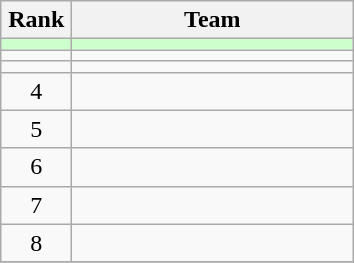<table class="wikitable">
<tr>
<th width=40>Rank</th>
<th width=180>Team</th>
</tr>
<tr bgcolor=#ccffcc>
<td align=center></td>
<td align="left"></td>
</tr>
<tr>
<td align=center></td>
<td align="left"></td>
</tr>
<tr>
<td align=center></td>
<td align="left"></td>
</tr>
<tr>
<td align=center>4</td>
<td align="left"></td>
</tr>
<tr>
<td align=center>5</td>
<td align="left"></td>
</tr>
<tr>
<td align=center>6</td>
<td align="left"></td>
</tr>
<tr>
<td align=center>7</td>
<td align="left"></td>
</tr>
<tr>
<td align=center>8</td>
<td align="left"></td>
</tr>
<tr>
</tr>
</table>
